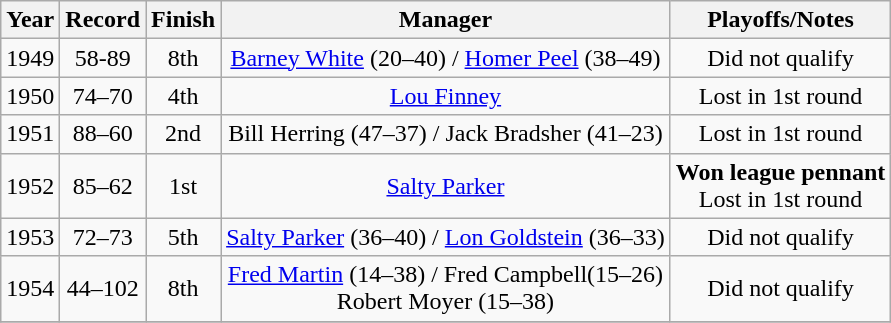<table class="wikitable" style="text-align:center">
<tr>
<th>Year</th>
<th>Record</th>
<th>Finish</th>
<th>Manager</th>
<th>Playoffs/Notes</th>
</tr>
<tr align=center>
<td>1949</td>
<td>58-89</td>
<td>8th</td>
<td><a href='#'>Barney White</a> (20–40) / <a href='#'>Homer Peel</a> (38–49)</td>
<td>Did not qualify</td>
</tr>
<tr align=center>
<td>1950</td>
<td>74–70</td>
<td>4th</td>
<td><a href='#'>Lou Finney</a></td>
<td>Lost in 1st round</td>
</tr>
<tr align=center>
<td>1951</td>
<td>88–60</td>
<td>2nd</td>
<td>Bill Herring (47–37) / Jack Bradsher (41–23)</td>
<td>Lost in 1st round</td>
</tr>
<tr align=center>
<td>1952</td>
<td>85–62</td>
<td>1st</td>
<td><a href='#'>Salty Parker</a></td>
<td><strong>Won league pennant</strong><br>Lost in 1st round</td>
</tr>
<tr align=center>
<td>1953</td>
<td>72–73</td>
<td>5th</td>
<td><a href='#'>Salty Parker</a> (36–40) / <a href='#'>Lon Goldstein</a> (36–33)</td>
<td>Did not qualify</td>
</tr>
<tr align=center>
<td>1954</td>
<td>44–102</td>
<td>8th</td>
<td><a href='#'>Fred Martin</a> (14–38) / Fred Campbell(15–26) <br> Robert Moyer (15–38)</td>
<td>Did not qualify</td>
</tr>
<tr align=center>
</tr>
</table>
